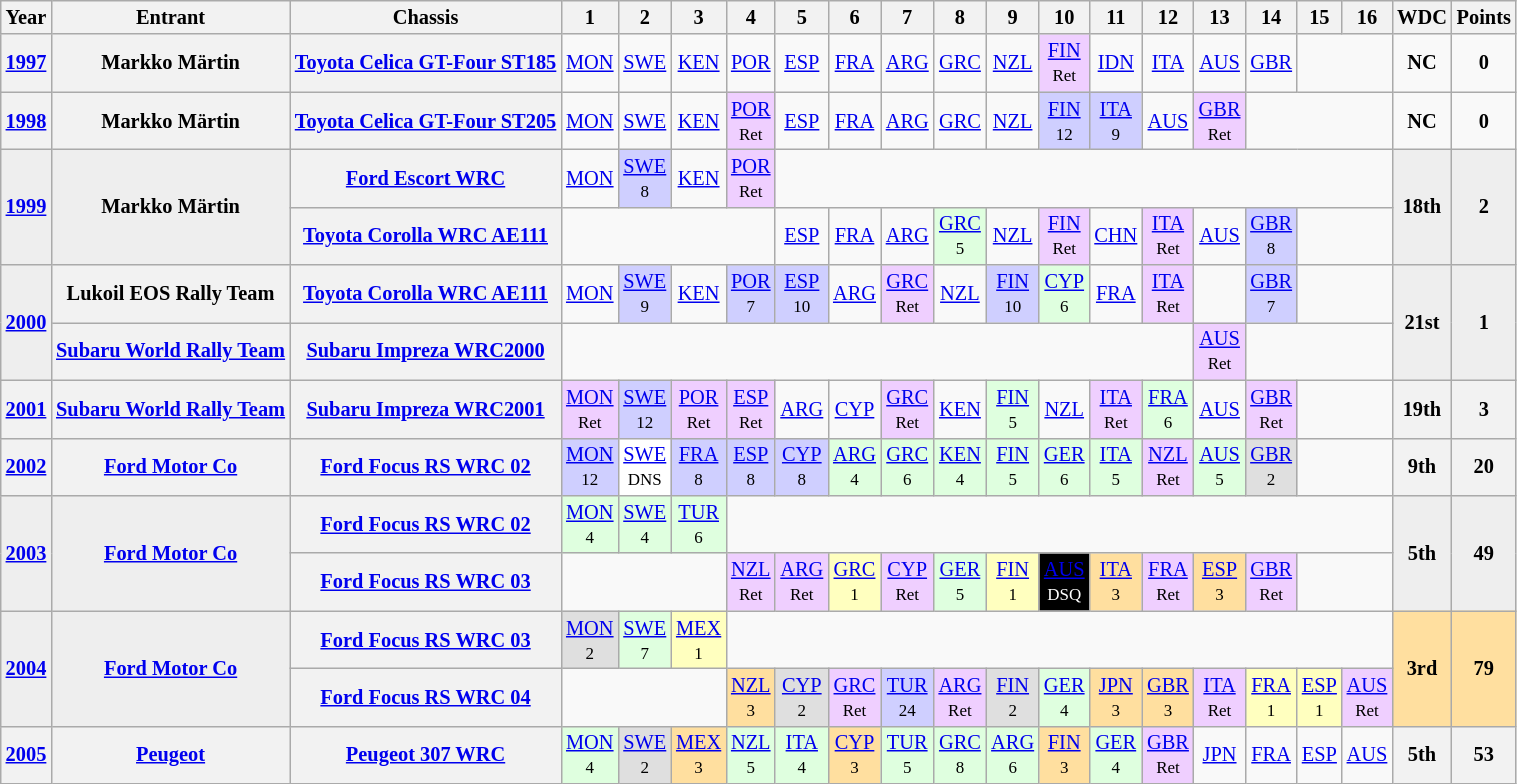<table class="wikitable" style="text-align:center; font-size:85%">
<tr>
<th>Year</th>
<th>Entrant</th>
<th>Chassis</th>
<th>1</th>
<th>2</th>
<th>3</th>
<th>4</th>
<th>5</th>
<th>6</th>
<th>7</th>
<th>8</th>
<th>9</th>
<th>10</th>
<th>11</th>
<th>12</th>
<th>13</th>
<th>14</th>
<th>15</th>
<th>16</th>
<th>WDC</th>
<th>Points</th>
</tr>
<tr>
<th><a href='#'>1997</a></th>
<th nowrap>Markko Märtin</th>
<th nowrap><a href='#'>Toyota Celica GT-Four ST185</a></th>
<td><a href='#'>MON</a><br><small></small></td>
<td><a href='#'>SWE</a><br><small></small></td>
<td><a href='#'>KEN</a><br><small></small></td>
<td><a href='#'>POR</a><br><small></small></td>
<td><a href='#'>ESP</a><br><small></small></td>
<td><a href='#'>FRA</a><br><small></small></td>
<td><a href='#'>ARG</a><br><small></small></td>
<td><a href='#'>GRC</a><br><small></small></td>
<td><a href='#'>NZL</a><br><small></small></td>
<td style="background:#EFCFFF;"><a href='#'>FIN</a><br><small>Ret</small></td>
<td><a href='#'>IDN</a><br><small></small></td>
<td><a href='#'>ITA</a><br><small></small></td>
<td><a href='#'>AUS</a><br><small></small></td>
<td><a href='#'>GBR</a><br><small></small></td>
<td colspan=2></td>
<td><strong>NC</strong></td>
<td><strong>0</strong></td>
</tr>
<tr>
<th><a href='#'>1998</a></th>
<th nowrap>Markko Märtin</th>
<th nowrap><a href='#'>Toyota Celica GT-Four ST205</a></th>
<td><a href='#'>MON</a><br><small></small></td>
<td><a href='#'>SWE</a><br><small></small></td>
<td><a href='#'>KEN</a><br><small></small></td>
<td style="background:#EFCFFF;"><a href='#'>POR</a><br><small>Ret</small></td>
<td><a href='#'>ESP</a><br><small></small></td>
<td><a href='#'>FRA</a><br><small></small></td>
<td><a href='#'>ARG</a><br><small></small></td>
<td><a href='#'>GRC</a><br><small></small></td>
<td><a href='#'>NZL</a><br><small></small></td>
<td style="background:#CFCFFF;"><a href='#'>FIN</a><br><small>12</small></td>
<td style="background:#CFCFFF;"><a href='#'>ITA</a><br><small>9</small></td>
<td><a href='#'>AUS</a><br><small></small></td>
<td style="background:#EFCFFF;"><a href='#'>GBR</a><br><small>Ret</small></td>
<td colspan=3></td>
<td><strong>NC</strong></td>
<td><strong>0</strong></td>
</tr>
<tr>
<th rowspan="2" style="background:#EEEEEE;"><a href='#'>1999</a></th>
<th rowspan="2" style="background:#EEEEEE;" nowrap>Markko Märtin</th>
<th nowrap><a href='#'>Ford Escort WRC</a></th>
<td><a href='#'>MON</a><br><small></small></td>
<td style="background:#CFCFFF;"><a href='#'>SWE</a><br><small>8</small></td>
<td><a href='#'>KEN</a><br><small></small></td>
<td style="background:#EFCFFF;"><a href='#'>POR</a><br><small>Ret</small></td>
<td colspan=12></td>
<td rowspan="2" style="background:#EEEEEE;"><strong>18th</strong></td>
<td rowspan="2" style="background:#EEEEEE;"><strong>2</strong></td>
</tr>
<tr>
<th nowrap><a href='#'>Toyota Corolla WRC AE111</a></th>
<td colspan=4></td>
<td><a href='#'>ESP</a><br><small></small></td>
<td><a href='#'>FRA</a><br><small></small></td>
<td><a href='#'>ARG</a><br><small></small></td>
<td style="background:#DFFFDF;"><a href='#'>GRC</a><br><small>5</small></td>
<td><a href='#'>NZL</a><br><small></small></td>
<td style="background:#EFCFFF;"><a href='#'>FIN</a><br><small>Ret</small></td>
<td><a href='#'>CHN</a><br><small></small></td>
<td style="background:#EFCFFF;"><a href='#'>ITA</a><br><small>Ret</small></td>
<td><a href='#'>AUS</a><br><small></small></td>
<td style="background:#CFCFFF;"><a href='#'>GBR</a><br><small>8</small></td>
<td colspan=2></td>
</tr>
<tr>
<th rowspan="2" style="background:#EEEEEE;"><a href='#'>2000</a></th>
<th nowrap>Lukoil EOS Rally Team</th>
<th nowrap><a href='#'>Toyota Corolla WRC AE111</a></th>
<td><a href='#'>MON</a><br><small></small></td>
<td style="background:#CFCFFF;"><a href='#'>SWE</a><br><small>9</small></td>
<td><a href='#'>KEN</a><br><small></small></td>
<td style="background:#CFCFFF;"><a href='#'>POR</a><br><small>7</small></td>
<td style="background:#CFCFFF;"><a href='#'>ESP</a><br><small>10</small></td>
<td><a href='#'>ARG</a><br><small></small></td>
<td style="background:#EFCFFF;"><a href='#'>GRC</a><br><small>Ret</small></td>
<td><a href='#'>NZL</a><br><small></small></td>
<td style="background:#CFCFFF;"><a href='#'>FIN</a><br><small>10</small></td>
<td style="background:#DFFFDF;"><a href='#'>CYP</a><br><small>6</small></td>
<td><a href='#'>FRA</a><br><small></small></td>
<td style="background:#EFCFFF;"><a href='#'>ITA</a><br><small>Ret</small></td>
<td></td>
<td style="background:#CFCFFF;"><a href='#'>GBR</a><br><small>7</small></td>
<td colspan=2></td>
<td rowspan="2" style="background:#EEEEEE;"><strong>21st</strong></td>
<td rowspan="2" style="background:#EEEEEE;"><strong>1</strong></td>
</tr>
<tr>
<th nowrap><a href='#'>Subaru World Rally Team</a></th>
<th nowrap><a href='#'>Subaru Impreza WRC2000</a></th>
<td colspan=12></td>
<td style="background:#EFCFFF;"><a href='#'>AUS</a><br><small>Ret</small></td>
<td colspan=3></td>
</tr>
<tr>
<th><a href='#'>2001</a></th>
<th nowrap><a href='#'>Subaru World Rally Team</a></th>
<th nowrap><a href='#'>Subaru Impreza WRC2001</a></th>
<td style="background:#EFCFFF;"><a href='#'>MON</a><br><small>Ret</small></td>
<td style="background:#CFCFFF;"><a href='#'>SWE</a><br><small>12</small></td>
<td style="background:#EFCFFF;"><a href='#'>POR</a><br><small>Ret</small></td>
<td style="background:#EFCFFF;"><a href='#'>ESP</a><br><small>Ret</small></td>
<td><a href='#'>ARG</a><br><small></small></td>
<td><a href='#'>CYP</a><br><small></small></td>
<td style="background:#EFCFFF;"><a href='#'>GRC</a><br><small>Ret</small></td>
<td><a href='#'>KEN</a><br><small></small></td>
<td style="background:#DFFFDF;"><a href='#'>FIN</a><br><small>5</small></td>
<td><a href='#'>NZL</a><br><small></small></td>
<td style="background:#EFCFFF;"><a href='#'>ITA</a><br><small>Ret</small></td>
<td style="background:#DFFFDF;"><a href='#'>FRA</a><br><small>6</small></td>
<td><a href='#'>AUS</a><br><small></small></td>
<td style="background:#EFCFFF;"><a href='#'>GBR</a><br><small>Ret</small></td>
<td colspan=2></td>
<th>19th</th>
<th>3</th>
</tr>
<tr>
<th><a href='#'>2002</a></th>
<th nowrap><a href='#'>Ford Motor Co</a></th>
<th nowrap><a href='#'>Ford Focus RS WRC 02</a></th>
<td style="background:#CFCFFF;"><a href='#'>MON</a><br><small>12</small></td>
<td style="background:#FFFFFF;"><a href='#'>SWE</a><br><small>DNS</small></td>
<td style="background:#CFCFFF;"><a href='#'>FRA</a><br><small>8</small></td>
<td style="background:#CFCFFF;"><a href='#'>ESP</a><br><small>8</small></td>
<td style="background:#CFCFFF;"><a href='#'>CYP</a><br><small>8</small></td>
<td style="background:#DFFFDF;"><a href='#'>ARG</a><br><small>4</small></td>
<td style="background:#DFFFDF;"><a href='#'>GRC</a><br><small>6</small></td>
<td style="background:#DFFFDF;"><a href='#'>KEN</a><br><small>4</small></td>
<td style="background:#DFFFDF;"><a href='#'>FIN</a><br><small>5</small></td>
<td style="background:#DFFFDF;"><a href='#'>GER</a><br><small>6</small></td>
<td style="background:#DFFFDF;"><a href='#'>ITA</a><br><small>5</small></td>
<td style="background:#EFCFFF;"><a href='#'>NZL</a><br><small>Ret</small></td>
<td style="background:#DFFFDF;"><a href='#'>AUS</a><br><small>5</small></td>
<td style="background:#DFDFDF;"><a href='#'>GBR</a><br><small>2</small></td>
<td colspan=2></td>
<th>9th</th>
<th>20</th>
</tr>
<tr>
<th rowspan="2" style="background:#EEEEEE;"><a href='#'>2003</a></th>
<th rowspan="2" style="background:#EEEEEE;" nowrap><a href='#'>Ford Motor Co</a></th>
<th nowrap><a href='#'>Ford Focus RS WRC 02</a></th>
<td style="background:#DFFFDF;"><a href='#'>MON</a><br><small>4</small></td>
<td style="background:#DFFFDF;"><a href='#'>SWE</a><br><small>4</small></td>
<td style="background:#DFFFDF;"><a href='#'>TUR</a><br><small>6</small></td>
<td colspan=13></td>
<td rowspan="2" style="background:#EEEEEE;"><strong>5th</strong></td>
<td rowspan="2" style="background:#EEEEEE;"><strong>49</strong></td>
</tr>
<tr>
<th nowrap><a href='#'>Ford Focus RS WRC 03</a></th>
<td colspan=3></td>
<td style="background:#EFCFFF;"><a href='#'>NZL</a><br><small>Ret</small></td>
<td style="background:#EFCFFF;"><a href='#'>ARG</a><br><small>Ret</small></td>
<td style="background:#FFFFBF;"><a href='#'>GRC</a><br><small>1</small></td>
<td style="background:#EFCFFF;"><a href='#'>CYP</a><br><small>Ret</small></td>
<td style="background:#DFFFDF;"><a href='#'>GER</a><br><small>5</small></td>
<td style="background:#FFFFBF;"><a href='#'>FIN</a><br><small>1</small></td>
<td style="background:#000000; color:#ffffff"><a href='#'>AUS</a><br><small>DSQ</small></td>
<td style="background:#FFDF9F;"><a href='#'>ITA</a><br><small>3</small></td>
<td style="background:#EFCFFF;"><a href='#'>FRA</a><br><small>Ret</small></td>
<td style="background:#FFDF9F;"><a href='#'>ESP</a><br><small>3</small></td>
<td style="background:#EFCFFF;"><a href='#'>GBR</a><br><small>Ret</small></td>
<td colspan=2></td>
</tr>
<tr>
<th rowspan="2" style="background:#EEEEEE;"><a href='#'>2004</a></th>
<th rowspan="2" style="background:#EEEEEE;" nowrap><a href='#'>Ford Motor Co</a></th>
<th nowrap><a href='#'>Ford Focus RS WRC 03</a></th>
<td style="background:#DFDFDF;"><a href='#'>MON</a><br><small>2</small></td>
<td style="background:#DFFFDF;"><a href='#'>SWE</a><br><small>7</small></td>
<td style="background:#FFFFBF;"><a href='#'>MEX</a><br><small>1</small></td>
<td colspan=13></td>
<td rowspan="2" style="background:#FFDF9F;"><strong>3rd</strong></td>
<td rowspan="2" style="background:#FFDF9F;"><strong>79</strong></td>
</tr>
<tr>
<th nowrap><a href='#'>Ford Focus RS WRC 04</a></th>
<td colspan=3></td>
<td style="background:#FFDF9F;"><a href='#'>NZL</a><br><small>3</small></td>
<td style="background:#DFDFDF;"><a href='#'>CYP</a><br><small>2</small></td>
<td style="background:#EFCFFF;"><a href='#'>GRC</a><br><small>Ret</small></td>
<td style="background:#CFCFFF;"><a href='#'>TUR</a><br><small>24</small></td>
<td style="background:#EFCFFF;"><a href='#'>ARG</a><br><small>Ret</small></td>
<td style="background:#DFDFDF;"><a href='#'>FIN</a><br><small>2</small></td>
<td style="background:#DFFFDF;"><a href='#'>GER</a><br><small>4</small></td>
<td style="background:#FFDF9F;"><a href='#'>JPN</a><br><small>3</small></td>
<td style="background:#FFDF9F;"><a href='#'>GBR</a><br><small>3</small></td>
<td style="background:#EFCFFF;"><a href='#'>ITA</a><br><small>Ret</small></td>
<td style="background:#FFFFBF;"><a href='#'>FRA</a><br><small>1</small></td>
<td style="background:#FFFFBF;"><a href='#'>ESP</a><br><small>1</small></td>
<td style="background:#EFCFFF;"><a href='#'>AUS</a><br><small>Ret</small></td>
</tr>
<tr>
<th><a href='#'>2005</a></th>
<th nowrap><a href='#'>Peugeot</a></th>
<th nowrap><a href='#'>Peugeot 307 WRC</a></th>
<td style="background:#DFFFDF;"><a href='#'>MON</a><br><small>4</small></td>
<td style="background:#DFDFDF;"><a href='#'>SWE</a><br><small>2</small></td>
<td style="background:#FFDF9F;"><a href='#'>MEX</a><br><small>3</small></td>
<td style="background:#DFFFDF;"><a href='#'>NZL</a><br><small>5</small></td>
<td style="background:#DFFFDF;"><a href='#'>ITA</a><br><small>4</small></td>
<td style="background:#FFDF9F;"><a href='#'>CYP</a><br><small>3</small></td>
<td style="background:#DFFFDF;"><a href='#'>TUR</a><br><small>5</small></td>
<td style="background:#DFFFDF;"><a href='#'>GRC</a><br><small>8</small></td>
<td style="background:#DFFFDF;"><a href='#'>ARG</a><br><small>6</small></td>
<td style="background:#FFDF9F;"><a href='#'>FIN</a><br><small>3</small></td>
<td style="background:#DFFFDF;"><a href='#'>GER</a><br><small>4</small></td>
<td style="background:#EFCFFF;"><a href='#'>GBR</a><br><small>Ret</small></td>
<td><a href='#'>JPN</a></td>
<td><a href='#'>FRA</a></td>
<td><a href='#'>ESP</a></td>
<td><a href='#'>AUS</a></td>
<th>5th</th>
<th>53</th>
</tr>
</table>
